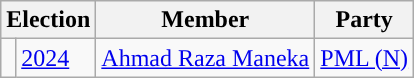<table class="wikitable">
<tr>
<th colspan="2">Election</th>
<th>Member</th>
<th>Party</th>
</tr>
<tr>
<td style="background-color: "></td>
<td><a href='#'>2024</a></td>
<td><a href='#'>Ahmad Raza Maneka</a></td>
<td><a href='#'>PML (N)</a></td>
</tr>
</table>
